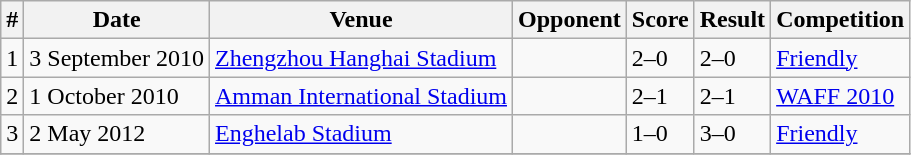<table class="wikitable">
<tr>
<th>#</th>
<th>Date</th>
<th>Venue</th>
<th>Opponent</th>
<th>Score</th>
<th>Result</th>
<th>Competition</th>
</tr>
<tr>
<td>1</td>
<td>3 September 2010</td>
<td><a href='#'>Zhengzhou Hanghai Stadium</a></td>
<td></td>
<td>2–0</td>
<td>2–0</td>
<td><a href='#'>Friendly</a></td>
</tr>
<tr>
<td>2</td>
<td>1 October 2010</td>
<td><a href='#'>Amman International Stadium</a></td>
<td></td>
<td>2–1</td>
<td>2–1</td>
<td><a href='#'>WAFF 2010</a></td>
</tr>
<tr>
<td>3</td>
<td>2 May 2012</td>
<td><a href='#'>Enghelab Stadium</a></td>
<td></td>
<td>1–0</td>
<td>3–0</td>
<td><a href='#'>Friendly</a></td>
</tr>
<tr>
</tr>
</table>
